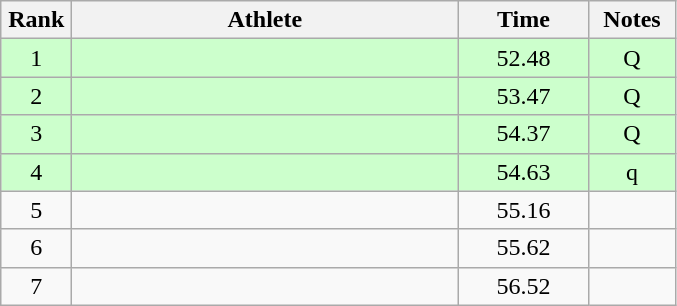<table class="wikitable" style="text-align:center">
<tr>
<th width=40>Rank</th>
<th width=250>Athlete</th>
<th width=80>Time</th>
<th width=50>Notes</th>
</tr>
<tr bgcolor=ccffcc>
<td>1</td>
<td align=left></td>
<td>52.48</td>
<td>Q</td>
</tr>
<tr bgcolor=ccffcc>
<td>2</td>
<td align=left></td>
<td>53.47</td>
<td>Q</td>
</tr>
<tr bgcolor=ccffcc>
<td>3</td>
<td align=left></td>
<td>54.37</td>
<td>Q</td>
</tr>
<tr bgcolor=ccffcc>
<td>4</td>
<td align=left></td>
<td>54.63</td>
<td>q</td>
</tr>
<tr>
<td>5</td>
<td align=left></td>
<td>55.16</td>
<td></td>
</tr>
<tr>
<td>6</td>
<td align=left></td>
<td>55.62</td>
<td></td>
</tr>
<tr>
<td>7</td>
<td align=left></td>
<td>56.52</td>
<td></td>
</tr>
</table>
